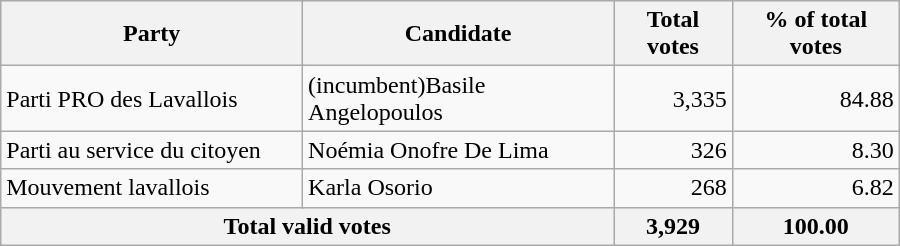<table style="width:600px;" class="wikitable">
<tr style="background-color:#E9E9E9">
<th colspan="2" style="width: 200px">Party</th>
<th colspan="1" style="width: 200px">Candidate</th>
<th align="right">Total votes</th>
<th align="right">% of total votes</th>
</tr>
<tr>
<td colspan="2" align="left">Parti PRO des Lavallois</td>
<td align="left">(incumbent)Basile Angelopoulos</td>
<td align="right">3,335</td>
<td align="right">84.88</td>
</tr>
<tr>
<td colspan="2" align="left">Parti au service du citoyen</td>
<td align="left">Noémia Onofre De Lima</td>
<td align="right">326</td>
<td align="right">8.30</td>
</tr>
<tr>
<td colspan="2" align="left">Mouvement lavallois</td>
<td align="left">Karla Osorio</td>
<td align="right">268</td>
<td align="right">6.82</td>
</tr>
<tr bgcolor="#EEEEEE">
<th colspan="3"  align="left">Total valid votes</th>
<th align="right">3,929</th>
<th align="right">100.00</th>
</tr>
</table>
